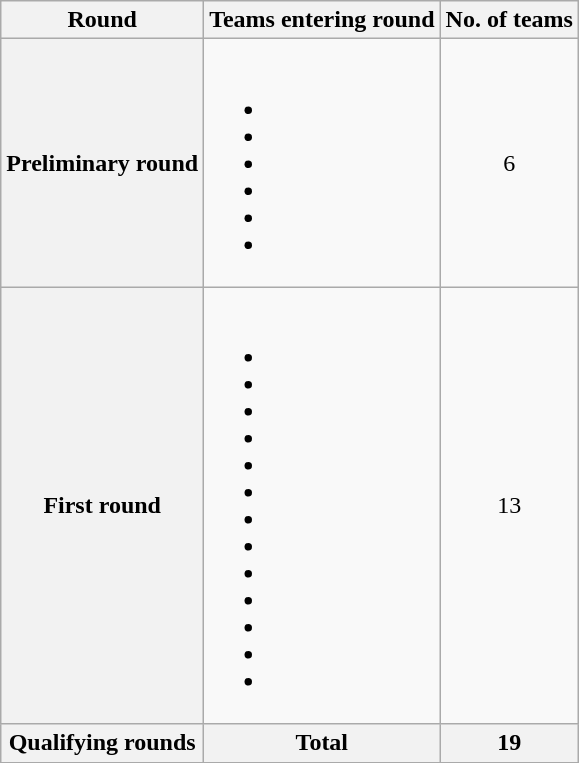<table class="wikitable">
<tr>
<th>Round</th>
<th>Teams entering round</th>
<th>No. of teams</th>
</tr>
<tr>
<th>Preliminary round</th>
<td><br><ul><li></li><li></li><li></li><li></li><li></li><li></li></ul></td>
<td align=center>6</td>
</tr>
<tr>
<th>First round</th>
<td><br><ul><li></li><li></li><li></li><li></li><li></li><li></li><li></li><li></li><li></li><li></li><li></li><li></li><li></li></ul></td>
<td align=center>13</td>
</tr>
<tr>
<th>Qualifying rounds</th>
<th>Total</th>
<th>19</th>
</tr>
</table>
